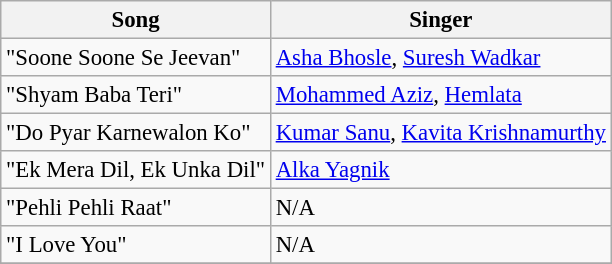<table class="wikitable" style="font-size:95%;">
<tr>
<th>Song</th>
<th>Singer</th>
</tr>
<tr>
<td>"Soone Soone Se Jeevan"</td>
<td><a href='#'>Asha Bhosle</a>, <a href='#'>Suresh Wadkar</a></td>
</tr>
<tr>
<td>"Shyam Baba Teri"</td>
<td><a href='#'>Mohammed Aziz</a>, <a href='#'>Hemlata</a></td>
</tr>
<tr>
<td>"Do Pyar Karnewalon Ko"</td>
<td><a href='#'>Kumar Sanu</a>, <a href='#'>Kavita Krishnamurthy</a></td>
</tr>
<tr>
<td>"Ek Mera Dil, Ek Unka Dil"</td>
<td><a href='#'>Alka Yagnik</a></td>
</tr>
<tr>
<td>"Pehli Pehli Raat"</td>
<td>N/A</td>
</tr>
<tr>
<td>"I Love You"</td>
<td>N/A</td>
</tr>
<tr>
</tr>
</table>
